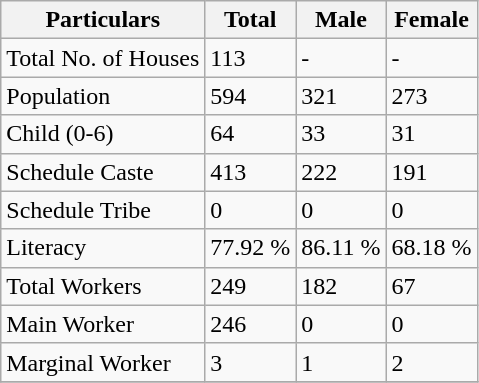<table class="wikitable sortable">
<tr>
<th>Particulars</th>
<th>Total</th>
<th>Male</th>
<th>Female</th>
</tr>
<tr>
<td>Total No. of Houses</td>
<td>113</td>
<td>-</td>
<td>-</td>
</tr>
<tr>
<td>Population</td>
<td>594</td>
<td>321</td>
<td>273</td>
</tr>
<tr>
<td>Child (0-6)</td>
<td>64</td>
<td>33</td>
<td>31</td>
</tr>
<tr>
<td>Schedule Caste</td>
<td>413</td>
<td>222</td>
<td>191</td>
</tr>
<tr>
<td>Schedule Tribe</td>
<td>0</td>
<td>0</td>
<td>0</td>
</tr>
<tr>
<td>Literacy</td>
<td>77.92 %</td>
<td>86.11 %</td>
<td>68.18 %</td>
</tr>
<tr>
<td>Total Workers</td>
<td>249</td>
<td>182</td>
<td>67</td>
</tr>
<tr>
<td>Main Worker</td>
<td>246</td>
<td>0</td>
<td>0</td>
</tr>
<tr>
<td>Marginal Worker</td>
<td>3</td>
<td>1</td>
<td>2</td>
</tr>
<tr>
</tr>
</table>
